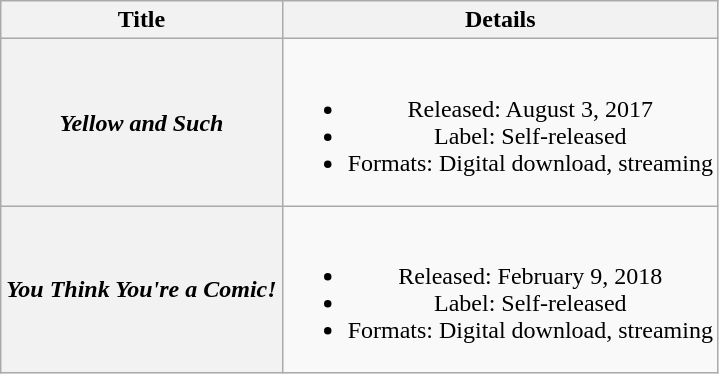<table class="wikitable plainrowheaders" style="text-align:center;">
<tr>
<th>Title</th>
<th>Details</th>
</tr>
<tr>
<th scope="row"><em>Yellow and Such</em></th>
<td><br><ul><li>Released: August 3, 2017</li><li>Label: Self-released</li><li>Formats: Digital download, streaming</li></ul></td>
</tr>
<tr>
<th scope="row"><em>You Think You're a Comic!</em></th>
<td><br><ul><li>Released: February 9, 2018</li><li>Label: Self-released</li><li>Formats: Digital download, streaming</li></ul></td>
</tr>
</table>
